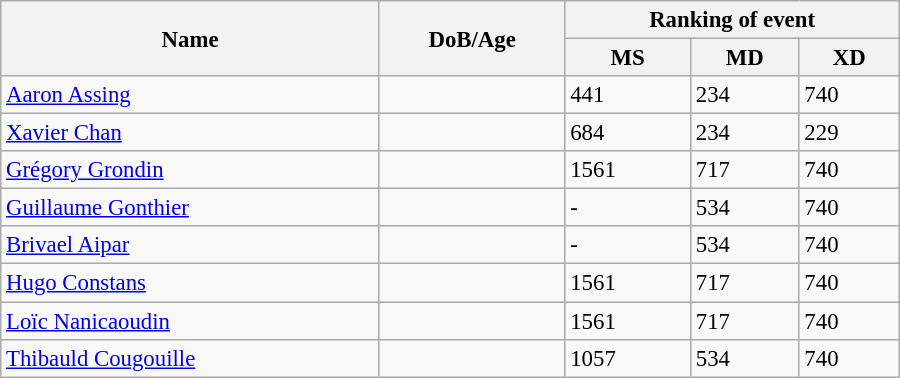<table class="wikitable" style="width:600px; font-size:95%;">
<tr>
<th rowspan="2" align="left">Name</th>
<th rowspan="2" align="left">DoB/Age</th>
<th colspan="3" align="center">Ranking of event</th>
</tr>
<tr>
<th align="center">MS</th>
<th>MD</th>
<th align="center">XD</th>
</tr>
<tr>
<td><a href='#'>Aaron Assing</a></td>
<td></td>
<td>441</td>
<td>234</td>
<td>740</td>
</tr>
<tr>
<td><a href='#'>Xavier Chan</a></td>
<td></td>
<td>684</td>
<td>234</td>
<td>229</td>
</tr>
<tr>
<td><a href='#'>Grégory Grondin</a></td>
<td></td>
<td>1561</td>
<td>717</td>
<td>740</td>
</tr>
<tr>
<td><a href='#'>Guillaume Gonthier</a></td>
<td></td>
<td>-</td>
<td>534</td>
<td>740</td>
</tr>
<tr>
<td><a href='#'>Brivael Aipar</a></td>
<td></td>
<td>-</td>
<td>534</td>
<td>740</td>
</tr>
<tr>
<td><a href='#'>Hugo Constans</a></td>
<td></td>
<td>1561</td>
<td>717</td>
<td>740</td>
</tr>
<tr>
<td><a href='#'>Loïc Nanicaoudin</a></td>
<td></td>
<td>1561</td>
<td>717</td>
<td>740</td>
</tr>
<tr>
<td><a href='#'>Thibauld Cougouille</a></td>
<td></td>
<td>1057</td>
<td>534</td>
<td>740</td>
</tr>
</table>
